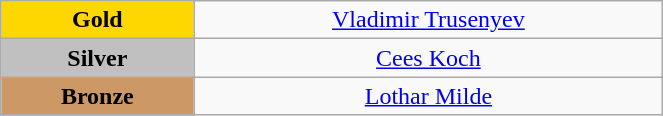<table class="wikitable" style="text-align:center; " width="35%">
<tr>
<td bgcolor="gold"><strong>Gold</strong></td>
<td><a href='#'>Vladimir Trusenyev</a><br>  <small><em></em></small></td>
</tr>
<tr>
<td bgcolor="silver"><strong>Silver</strong></td>
<td><a href='#'>Cees Koch</a><br>  <small><em></em></small></td>
</tr>
<tr>
<td bgcolor="CC9966"><strong>Bronze</strong></td>
<td><a href='#'>Lothar Milde</a><br>  <small><em></em></small></td>
</tr>
</table>
